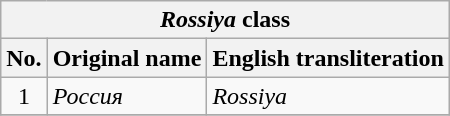<table class="wikitable" style="text-align:center">
<tr>
<th colspan="3" style="text-align:center"><em>Rossiya</em> class</th>
</tr>
<tr>
<th>No.</th>
<th align=Left>Original name</th>
<th align=Left>English transliteration</th>
</tr>
<tr>
<td>1</td>
<td align=Left><em>Россия</em></td>
<td align=Left><em>Rossiya</em></td>
</tr>
<tr>
</tr>
</table>
